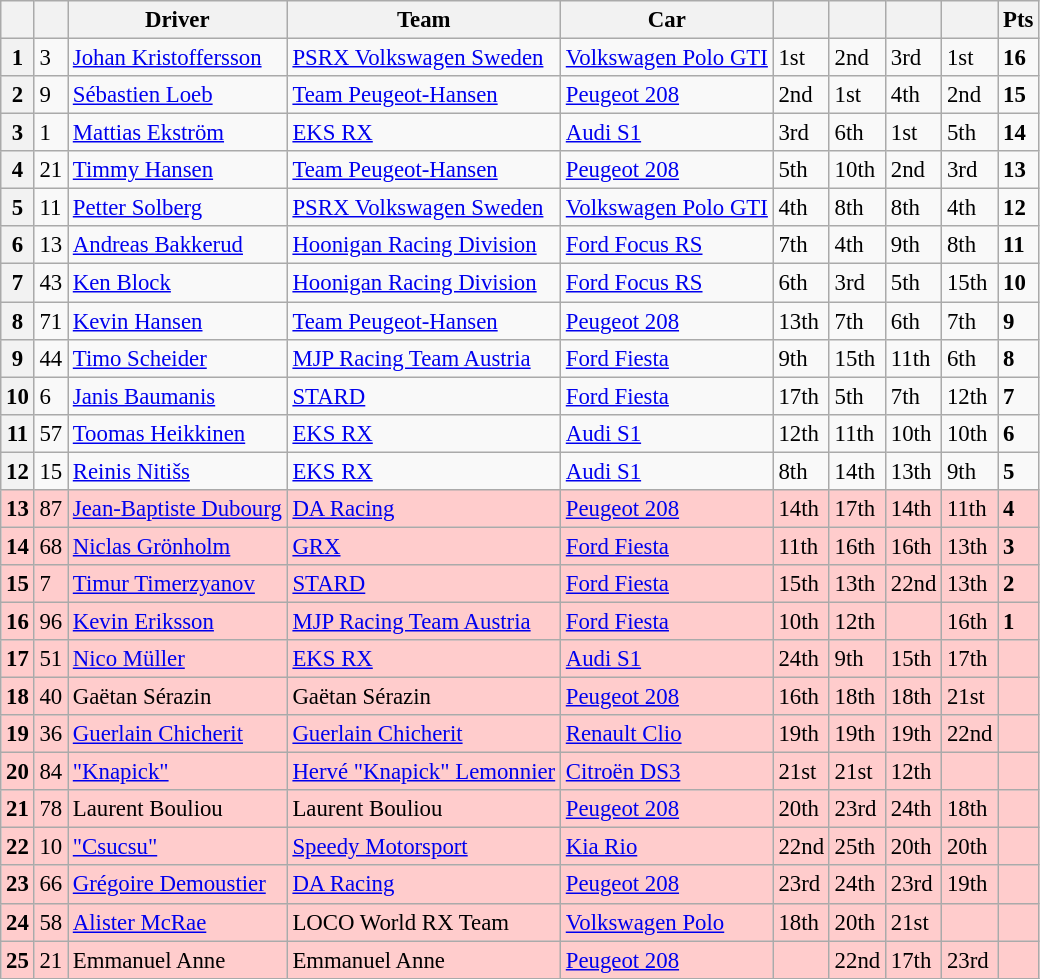<table class=wikitable style="font-size:95%">
<tr>
<th></th>
<th></th>
<th>Driver</th>
<th>Team</th>
<th>Car</th>
<th></th>
<th></th>
<th></th>
<th></th>
<th>Pts</th>
</tr>
<tr>
<th>1</th>
<td>3</td>
<td> <a href='#'>Johan Kristoffersson</a></td>
<td><a href='#'>PSRX Volkswagen Sweden</a></td>
<td><a href='#'>Volkswagen Polo GTI</a></td>
<td>1st</td>
<td>2nd</td>
<td>3rd</td>
<td>1st</td>
<td><strong>16</strong></td>
</tr>
<tr>
<th>2</th>
<td>9</td>
<td> <a href='#'>Sébastien Loeb</a></td>
<td><a href='#'>Team Peugeot-Hansen</a></td>
<td><a href='#'>Peugeot 208</a></td>
<td>2nd</td>
<td>1st</td>
<td>4th</td>
<td>2nd</td>
<td><strong>15</strong></td>
</tr>
<tr>
<th>3</th>
<td>1</td>
<td> <a href='#'>Mattias Ekström</a></td>
<td><a href='#'>EKS RX</a></td>
<td><a href='#'>Audi S1</a></td>
<td>3rd</td>
<td>6th</td>
<td>1st</td>
<td>5th</td>
<td><strong>14</strong></td>
</tr>
<tr>
<th>4</th>
<td>21</td>
<td> <a href='#'>Timmy Hansen</a></td>
<td><a href='#'>Team Peugeot-Hansen</a></td>
<td><a href='#'>Peugeot 208</a></td>
<td>5th</td>
<td>10th</td>
<td>2nd</td>
<td>3rd</td>
<td><strong>13</strong></td>
</tr>
<tr>
<th>5</th>
<td>11</td>
<td> <a href='#'>Petter Solberg</a></td>
<td><a href='#'>PSRX Volkswagen Sweden</a></td>
<td><a href='#'>Volkswagen Polo GTI</a></td>
<td>4th</td>
<td>8th</td>
<td>8th</td>
<td>4th</td>
<td><strong>12</strong></td>
</tr>
<tr>
<th>6</th>
<td>13</td>
<td> <a href='#'>Andreas Bakkerud</a></td>
<td><a href='#'>Hoonigan Racing Division</a></td>
<td><a href='#'>Ford Focus RS</a></td>
<td>7th</td>
<td>4th</td>
<td>9th</td>
<td>8th</td>
<td><strong>11</strong></td>
</tr>
<tr>
<th>7</th>
<td>43</td>
<td> <a href='#'>Ken Block</a></td>
<td><a href='#'>Hoonigan Racing Division</a></td>
<td><a href='#'>Ford Focus RS</a></td>
<td>6th</td>
<td>3rd</td>
<td>5th</td>
<td>15th</td>
<td><strong>10</strong></td>
</tr>
<tr>
<th>8</th>
<td>71</td>
<td> <a href='#'>Kevin Hansen</a></td>
<td><a href='#'>Team Peugeot-Hansen</a></td>
<td><a href='#'>Peugeot 208</a></td>
<td>13th</td>
<td>7th</td>
<td>6th</td>
<td>7th</td>
<td><strong>9</strong></td>
</tr>
<tr>
<th>9</th>
<td>44</td>
<td> <a href='#'>Timo Scheider</a></td>
<td><a href='#'>MJP Racing Team Austria</a></td>
<td><a href='#'>Ford Fiesta</a></td>
<td>9th</td>
<td>15th</td>
<td>11th</td>
<td>6th</td>
<td><strong>8</strong></td>
</tr>
<tr>
<th>10</th>
<td>6</td>
<td> <a href='#'>Janis Baumanis</a></td>
<td><a href='#'>STARD</a></td>
<td><a href='#'>Ford Fiesta</a></td>
<td>17th</td>
<td>5th</td>
<td>7th</td>
<td>12th</td>
<td><strong>7</strong></td>
</tr>
<tr>
<th>11</th>
<td>57</td>
<td> <a href='#'>Toomas Heikkinen</a></td>
<td><a href='#'>EKS RX</a></td>
<td><a href='#'>Audi S1</a></td>
<td>12th</td>
<td>11th</td>
<td>10th</td>
<td>10th</td>
<td><strong>6</strong></td>
</tr>
<tr>
<th>12</th>
<td>15</td>
<td> <a href='#'>Reinis Nitišs</a></td>
<td><a href='#'>EKS RX</a></td>
<td><a href='#'>Audi S1</a></td>
<td>8th</td>
<td>14th</td>
<td>13th</td>
<td>9th</td>
<td><strong>5</strong></td>
</tr>
<tr>
<th style="background:#ffcccc;">13</th>
<td style="background:#ffcccc;">87</td>
<td style="background:#ffcccc;"> <a href='#'>Jean-Baptiste Dubourg</a></td>
<td style="background:#ffcccc;"><a href='#'>DA Racing</a></td>
<td style="background:#ffcccc;"><a href='#'>Peugeot 208</a></td>
<td style="background:#ffcccc;">14th</td>
<td style="background:#ffcccc;">17th</td>
<td style="background:#ffcccc;">14th</td>
<td style="background:#ffcccc;">11th</td>
<td style="background:#ffcccc;"><strong>4</strong></td>
</tr>
<tr>
<th style="background:#ffcccc;">14</th>
<td style="background:#ffcccc;">68</td>
<td style="background:#ffcccc;"> <a href='#'>Niclas Grönholm</a></td>
<td style="background:#ffcccc;"><a href='#'>GRX</a></td>
<td style="background:#ffcccc;"><a href='#'>Ford Fiesta</a></td>
<td style="background:#ffcccc;">11th</td>
<td style="background:#ffcccc;">16th</td>
<td style="background:#ffcccc;">16th</td>
<td style="background:#ffcccc;">13th</td>
<td style="background:#ffcccc;"><strong>3</strong></td>
</tr>
<tr>
<th style="background:#ffcccc;">15</th>
<td style="background:#ffcccc;">7</td>
<td style="background:#ffcccc;"> <a href='#'>Timur Timerzyanov</a></td>
<td style="background:#ffcccc;"><a href='#'>STARD</a></td>
<td style="background:#ffcccc;"><a href='#'>Ford Fiesta</a></td>
<td style="background:#ffcccc;">15th</td>
<td style="background:#ffcccc;">13th</td>
<td style="background:#ffcccc;">22nd</td>
<td style="background:#ffcccc;">13th</td>
<td style="background:#ffcccc;"><strong>2</strong></td>
</tr>
<tr>
<th style="background:#ffcccc;">16</th>
<td style="background:#ffcccc;">96</td>
<td style="background:#ffcccc;"> <a href='#'>Kevin Eriksson</a></td>
<td style="background:#ffcccc;"><a href='#'>MJP Racing Team Austria</a></td>
<td style="background:#ffcccc;"><a href='#'>Ford Fiesta</a></td>
<td style="background:#ffcccc;">10th</td>
<td style="background:#ffcccc;">12th</td>
<td style="background:#ffcccc;"></td>
<td style="background:#ffcccc;">16th</td>
<td style="background:#ffcccc;"><strong>1</strong></td>
</tr>
<tr>
<th style="background:#ffcccc;">17</th>
<td style="background:#ffcccc;">51</td>
<td style="background:#ffcccc;"> <a href='#'>Nico Müller</a></td>
<td style="background:#ffcccc;"><a href='#'>EKS RX</a></td>
<td style="background:#ffcccc;"><a href='#'>Audi S1</a></td>
<td style="background:#ffcccc;">24th</td>
<td style="background:#ffcccc;">9th</td>
<td style="background:#ffcccc;">15th</td>
<td style="background:#ffcccc;">17th</td>
<td style="background:#ffcccc;"></td>
</tr>
<tr>
<th style="background:#ffcccc;">18</th>
<td style="background:#ffcccc;">40</td>
<td style="background:#ffcccc;"> Gaëtan Sérazin</td>
<td style="background:#ffcccc;">Gaëtan Sérazin</td>
<td style="background:#ffcccc;"><a href='#'>Peugeot 208</a></td>
<td style="background:#ffcccc;">16th</td>
<td style="background:#ffcccc;">18th</td>
<td style="background:#ffcccc;">18th</td>
<td style="background:#ffcccc;">21st</td>
<td style="background:#ffcccc;"></td>
</tr>
<tr>
<th style="background:#ffcccc;">19</th>
<td style="background:#ffcccc;">36</td>
<td style="background:#ffcccc;"> <a href='#'>Guerlain Chicherit</a></td>
<td style="background:#ffcccc;"><a href='#'>Guerlain Chicherit</a></td>
<td style="background:#ffcccc;"><a href='#'>Renault Clio</a></td>
<td style="background:#ffcccc;">19th</td>
<td style="background:#ffcccc;">19th</td>
<td style="background:#ffcccc;">19th</td>
<td style="background:#ffcccc;">22nd</td>
<td style="background:#ffcccc;"></td>
</tr>
<tr>
<th style="background:#ffcccc;">20</th>
<td style="background:#ffcccc;">84</td>
<td style="background:#ffcccc;"> <a href='#'>"Knapick"</a></td>
<td style="background:#ffcccc;"><a href='#'>Hervé "Knapick" Lemonnier</a></td>
<td style="background:#ffcccc;"><a href='#'>Citroën DS3</a></td>
<td style="background:#ffcccc;">21st</td>
<td style="background:#ffcccc;">21st</td>
<td style="background:#ffcccc;">12th</td>
<td style="background:#ffcccc;"></td>
<td style="background:#ffcccc;"></td>
</tr>
<tr>
<th style="background:#ffcccc;">21</th>
<td style="background:#ffcccc;">78</td>
<td style="background:#ffcccc;"> Laurent Bouliou</td>
<td style="background:#ffcccc;">Laurent Bouliou</td>
<td style="background:#ffcccc;"><a href='#'>Peugeot 208</a></td>
<td style="background:#ffcccc;">20th</td>
<td style="background:#ffcccc;">23rd</td>
<td style="background:#ffcccc;">24th</td>
<td style="background:#ffcccc;">18th</td>
<td style="background:#ffcccc;"></td>
</tr>
<tr>
<th style="background:#ffcccc;">22</th>
<td style="background:#ffcccc;">10</td>
<td style="background:#ffcccc;"> <a href='#'>"Csucsu"</a></td>
<td style="background:#ffcccc;"><a href='#'>Speedy Motorsport</a></td>
<td style="background:#ffcccc;"><a href='#'>Kia Rio</a></td>
<td style="background:#ffcccc;">22nd</td>
<td style="background:#ffcccc;">25th</td>
<td style="background:#ffcccc;">20th</td>
<td style="background:#ffcccc;">20th</td>
<td style="background:#ffcccc;"></td>
</tr>
<tr>
<th style="background:#ffcccc;">23</th>
<td style="background:#ffcccc;">66</td>
<td style="background:#ffcccc;"> <a href='#'>Grégoire Demoustier</a></td>
<td style="background:#ffcccc;"><a href='#'>DA Racing</a></td>
<td style="background:#ffcccc;"><a href='#'>Peugeot 208</a></td>
<td style="background:#ffcccc;">23rd</td>
<td style="background:#ffcccc;">24th</td>
<td style="background:#ffcccc;">23rd</td>
<td style="background:#ffcccc;">19th</td>
<td style="background:#ffcccc;"></td>
</tr>
<tr>
<th style="background:#ffcccc;">24</th>
<td style="background:#ffcccc;">58</td>
<td style="background:#ffcccc;"> <a href='#'>Alister McRae</a></td>
<td style="background:#ffcccc;">LOCO World RX Team</td>
<td style="background:#ffcccc;"><a href='#'>Volkswagen Polo</a></td>
<td style="background:#ffcccc;">18th</td>
<td style="background:#ffcccc;">20th</td>
<td style="background:#ffcccc;">21st</td>
<td style="background:#ffcccc;"></td>
<td style="background:#ffcccc;"></td>
</tr>
<tr>
<th style="background:#ffcccc;">25</th>
<td style="background:#ffcccc;">21</td>
<td style="background:#ffcccc;"> Emmanuel Anne</td>
<td style="background:#ffcccc;">Emmanuel Anne</td>
<td style="background:#ffcccc;"><a href='#'>Peugeot 208</a></td>
<td style="background:#ffcccc;"></td>
<td style="background:#ffcccc;">22nd</td>
<td style="background:#ffcccc;">17th</td>
<td style="background:#ffcccc;">23rd</td>
<td style="background:#ffcccc;"></td>
</tr>
<tr>
</tr>
</table>
